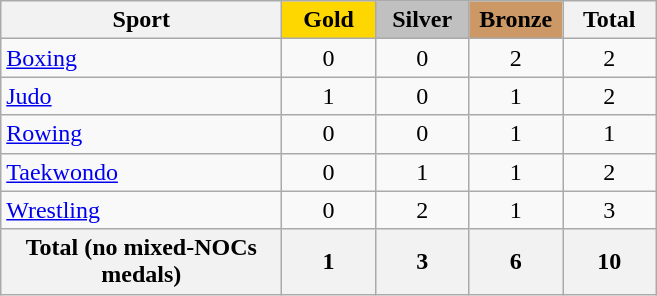<table class="wikitable sortable" style="text-align:center;">
<tr>
<th width=180>Sport</th>
<th scope="col" style="background:gold; width:55px;">Gold</th>
<th scope="col" style="background:silver; width:55px;">Silver</th>
<th scope="col" style="background:#cc9966; width:55px;">Bronze</th>
<th width=55>Total</th>
</tr>
<tr>
<td align=left><a href='#'>Boxing</a></td>
<td>0</td>
<td>0</td>
<td>2</td>
<td>2</td>
</tr>
<tr>
<td align=left><a href='#'>Judo</a></td>
<td>1</td>
<td>0</td>
<td>1</td>
<td>2</td>
</tr>
<tr>
<td align=left><a href='#'>Rowing</a></td>
<td>0</td>
<td>0</td>
<td>1</td>
<td>1</td>
</tr>
<tr>
<td align=left><a href='#'>Taekwondo</a></td>
<td>0</td>
<td>1</td>
<td>1</td>
<td>2</td>
</tr>
<tr>
<td align=left><a href='#'>Wrestling</a></td>
<td>0</td>
<td>2</td>
<td>1</td>
<td>3</td>
</tr>
<tr class="sortbottom">
<th>Total (no mixed-NOCs medals)</th>
<th>1</th>
<th>3</th>
<th>6</th>
<th>10</th>
</tr>
</table>
